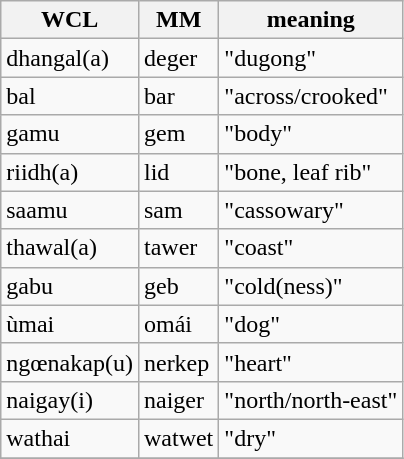<table class="wikitable">
<tr>
<th>WCL</th>
<th>MM</th>
<th>meaning</th>
</tr>
<tr>
<td>dhangal(a)</td>
<td>deger</td>
<td>"dugong"</td>
</tr>
<tr>
<td>bal</td>
<td>bar</td>
<td>"across/crooked"</td>
</tr>
<tr>
<td>gamu</td>
<td>gem</td>
<td>"body"</td>
</tr>
<tr>
<td>riidh(a)</td>
<td>lid</td>
<td>"bone, leaf rib"</td>
</tr>
<tr>
<td>saamu</td>
<td>sam</td>
<td>"cassowary"</td>
</tr>
<tr>
<td>thawal(a)</td>
<td>tawer</td>
<td>"coast"</td>
</tr>
<tr>
<td>gabu</td>
<td>geb</td>
<td>"cold(ness)"</td>
</tr>
<tr>
<td>ùmai</td>
<td>omái</td>
<td>"dog"</td>
</tr>
<tr>
<td>ngœnakap(u)</td>
<td>nerkep</td>
<td>"heart"</td>
</tr>
<tr>
<td>naigay(i)</td>
<td>naiger</td>
<td>"north/north-east"</td>
</tr>
<tr>
<td>wathai</td>
<td>watwet</td>
<td>"dry"</td>
</tr>
<tr>
</tr>
</table>
